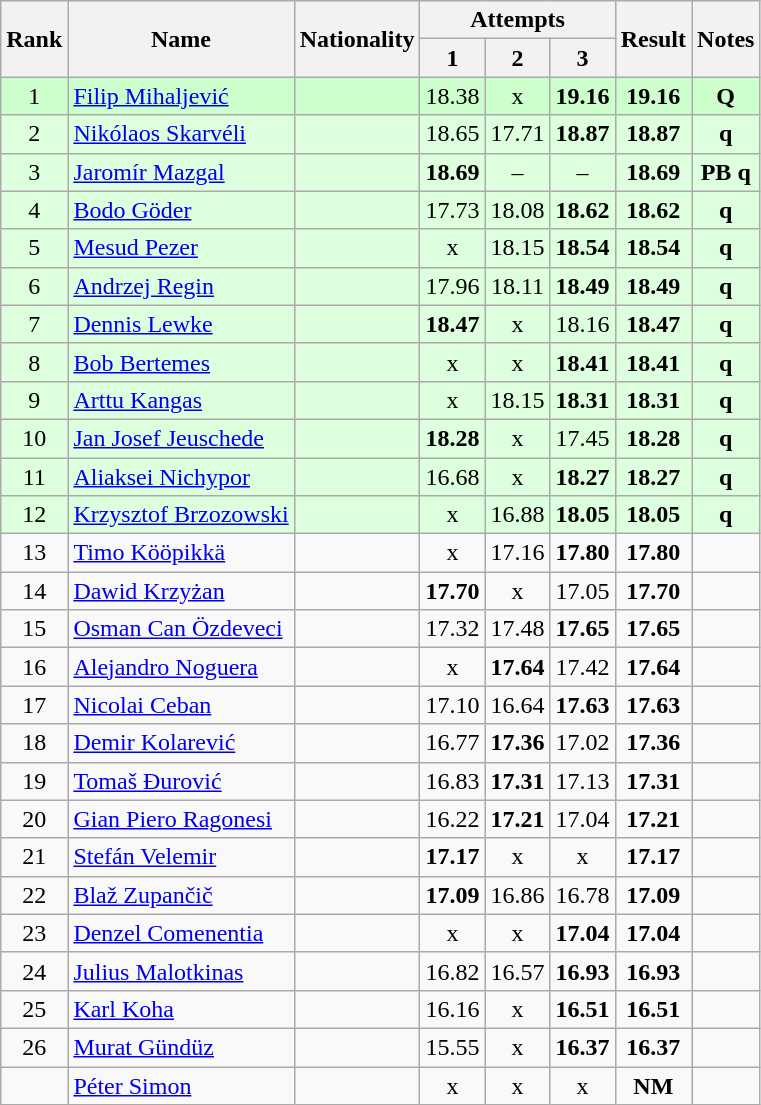<table class="wikitable sortable" style="text-align:center">
<tr>
<th rowspan=2>Rank</th>
<th rowspan=2>Name</th>
<th rowspan=2>Nationality</th>
<th colspan=3>Attempts</th>
<th rowspan=2>Result</th>
<th rowspan=2>Notes</th>
</tr>
<tr>
<th>1</th>
<th>2</th>
<th>3</th>
</tr>
<tr bgcolor=ccffcc>
<td>1</td>
<td align=left><a href='#'>Filip Mihaljević</a></td>
<td align=left></td>
<td>18.38</td>
<td>x</td>
<td><strong>19.16</strong></td>
<td><strong>19.16</strong></td>
<td><strong>Q</strong></td>
</tr>
<tr bgcolor=ddffdd>
<td>2</td>
<td align=left><a href='#'>Nikólaos Skarvéli</a></td>
<td align=left></td>
<td>18.65</td>
<td>17.71</td>
<td><strong>18.87</strong></td>
<td><strong>18.87</strong></td>
<td><strong>q</strong></td>
</tr>
<tr bgcolor=ddffdd>
<td>3</td>
<td align=left><a href='#'>Jaromír Mazgal</a></td>
<td align=left></td>
<td><strong>18.69</strong></td>
<td>–</td>
<td>–</td>
<td><strong>18.69</strong></td>
<td><strong>PB q</strong></td>
</tr>
<tr bgcolor=ddffdd>
<td>4</td>
<td align=left><a href='#'>Bodo Göder</a></td>
<td align=left></td>
<td>17.73</td>
<td>18.08</td>
<td><strong>18.62</strong></td>
<td><strong>18.62</strong></td>
<td><strong>q</strong></td>
</tr>
<tr bgcolor=ddffdd>
<td>5</td>
<td align=left><a href='#'>Mesud Pezer</a></td>
<td align=left></td>
<td>x</td>
<td>18.15</td>
<td><strong>18.54</strong></td>
<td><strong>18.54</strong></td>
<td><strong>q</strong></td>
</tr>
<tr bgcolor=ddffdd>
<td>6</td>
<td align=left><a href='#'>Andrzej Regin</a></td>
<td align=left></td>
<td>17.96</td>
<td>18.11</td>
<td><strong>18.49</strong></td>
<td><strong>18.49</strong></td>
<td><strong>q</strong></td>
</tr>
<tr bgcolor=ddffdd>
<td>7</td>
<td align=left><a href='#'>Dennis Lewke</a></td>
<td align=left></td>
<td><strong>18.47</strong></td>
<td>x</td>
<td>18.16</td>
<td><strong>18.47</strong></td>
<td><strong>q</strong></td>
</tr>
<tr bgcolor=ddffdd>
<td>8</td>
<td align=left><a href='#'>Bob Bertemes</a></td>
<td align=left></td>
<td>x</td>
<td>x</td>
<td><strong>18.41</strong></td>
<td><strong>18.41</strong></td>
<td><strong>q</strong></td>
</tr>
<tr bgcolor=ddffdd>
<td>9</td>
<td align=left><a href='#'>Arttu Kangas</a></td>
<td align=left></td>
<td>x</td>
<td>18.15</td>
<td><strong>18.31</strong></td>
<td><strong>18.31</strong></td>
<td><strong>q</strong></td>
</tr>
<tr bgcolor=ddffdd>
<td>10</td>
<td align=left><a href='#'>Jan Josef Jeuschede</a></td>
<td align=left></td>
<td><strong>18.28</strong></td>
<td>x</td>
<td>17.45</td>
<td><strong>18.28</strong></td>
<td><strong>q</strong></td>
</tr>
<tr bgcolor=ddffdd>
<td>11</td>
<td align=left><a href='#'>Aliaksei Nichypor</a></td>
<td align=left></td>
<td>16.68</td>
<td>x</td>
<td><strong>18.27</strong></td>
<td><strong>18.27</strong></td>
<td><strong>q</strong></td>
</tr>
<tr bgcolor=ddffdd>
<td>12</td>
<td align=left><a href='#'>Krzysztof Brzozowski</a></td>
<td align=left></td>
<td>x</td>
<td>16.88</td>
<td><strong>18.05</strong></td>
<td><strong>18.05</strong></td>
<td><strong>q</strong></td>
</tr>
<tr>
<td>13</td>
<td align=left><a href='#'>Timo Kööpikkä</a></td>
<td align=left></td>
<td>x</td>
<td>17.16</td>
<td><strong>17.80</strong></td>
<td><strong>17.80</strong></td>
<td></td>
</tr>
<tr>
<td>14</td>
<td align=left><a href='#'>Dawid Krzyżan</a></td>
<td align=left></td>
<td><strong>17.70</strong></td>
<td>x</td>
<td>17.05</td>
<td><strong>17.70</strong></td>
<td></td>
</tr>
<tr>
<td>15</td>
<td align=left><a href='#'>Osman Can Özdeveci</a></td>
<td align=left></td>
<td>17.32</td>
<td>17.48</td>
<td><strong>17.65</strong></td>
<td><strong>17.65</strong></td>
<td></td>
</tr>
<tr>
<td>16</td>
<td align=left><a href='#'>Alejandro Noguera</a></td>
<td align=left></td>
<td>x</td>
<td><strong>17.64</strong></td>
<td>17.42</td>
<td><strong>17.64</strong></td>
<td></td>
</tr>
<tr>
<td>17</td>
<td align=left><a href='#'>Nicolai Ceban</a></td>
<td align=left></td>
<td>17.10</td>
<td>16.64</td>
<td><strong>17.63</strong></td>
<td><strong>17.63</strong></td>
<td></td>
</tr>
<tr>
<td>18</td>
<td align=left><a href='#'>Demir Kolarević</a></td>
<td align=left></td>
<td>16.77</td>
<td><strong>17.36</strong></td>
<td>17.02</td>
<td><strong>17.36</strong></td>
<td></td>
</tr>
<tr>
<td>19</td>
<td align=left><a href='#'>Tomaš Đurović</a></td>
<td align=left></td>
<td>16.83</td>
<td><strong>17.31</strong></td>
<td>17.13</td>
<td><strong>17.31</strong></td>
<td></td>
</tr>
<tr>
<td>20</td>
<td align=left><a href='#'>Gian Piero Ragonesi</a></td>
<td align=left></td>
<td>16.22</td>
<td><strong>17.21</strong></td>
<td>17.04</td>
<td><strong>17.21</strong></td>
<td></td>
</tr>
<tr>
<td>21</td>
<td align=left><a href='#'>Stefán Velemir</a></td>
<td align=left></td>
<td><strong>17.17</strong></td>
<td>x</td>
<td>x</td>
<td><strong>17.17</strong></td>
<td></td>
</tr>
<tr>
<td>22</td>
<td align=left><a href='#'>Blaž Zupančič</a></td>
<td align=left></td>
<td><strong>17.09</strong></td>
<td>16.86</td>
<td>16.78</td>
<td><strong>17.09</strong></td>
<td></td>
</tr>
<tr>
<td>23</td>
<td align=left><a href='#'>Denzel Comenentia</a></td>
<td align=left></td>
<td>x</td>
<td>x</td>
<td><strong>17.04</strong></td>
<td><strong>17.04</strong></td>
<td></td>
</tr>
<tr>
<td>24</td>
<td align=left><a href='#'>Julius Malotkinas</a></td>
<td align=left></td>
<td>16.82</td>
<td>16.57</td>
<td><strong>16.93</strong></td>
<td><strong>16.93</strong></td>
<td></td>
</tr>
<tr>
<td>25</td>
<td align=left><a href='#'>Karl Koha</a></td>
<td align=left></td>
<td>16.16</td>
<td>x</td>
<td><strong>16.51</strong></td>
<td><strong>16.51</strong></td>
<td></td>
</tr>
<tr>
<td>26</td>
<td align=left><a href='#'>Murat Gündüz</a></td>
<td align=left></td>
<td>15.55</td>
<td>x</td>
<td><strong>16.37</strong></td>
<td><strong>16.37</strong></td>
<td></td>
</tr>
<tr>
<td></td>
<td align=left><a href='#'>Péter Simon</a></td>
<td align=left></td>
<td>x</td>
<td>x</td>
<td>x</td>
<td><strong>NM</strong></td>
<td></td>
</tr>
</table>
